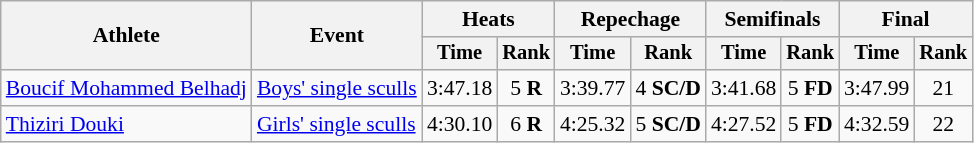<table class="wikitable" style="font-size:90%">
<tr>
<th rowspan="2">Athlete</th>
<th rowspan="2">Event</th>
<th colspan="2">Heats</th>
<th colspan="2">Repechage</th>
<th colspan="2">Semifinals</th>
<th colspan="2">Final</th>
</tr>
<tr style="font-size:95%">
<th>Time</th>
<th>Rank</th>
<th>Time</th>
<th>Rank</th>
<th>Time</th>
<th>Rank</th>
<th>Time</th>
<th>Rank</th>
</tr>
<tr align=center>
<td align=left><a href='#'>Boucif Mohammed Belhadj</a></td>
<td align=left><a href='#'>Boys' single sculls</a></td>
<td>3:47.18</td>
<td>5 <strong>R</strong></td>
<td>3:39.77</td>
<td>4 <strong>SC/D</strong></td>
<td>3:41.68</td>
<td>5 <strong>FD</strong></td>
<td>3:47.99</td>
<td>21</td>
</tr>
<tr align=center>
<td align=left><a href='#'>Thiziri Douki</a></td>
<td align=left><a href='#'>Girls' single sculls</a></td>
<td>4:30.10</td>
<td>6 <strong>R</strong></td>
<td>4:25.32</td>
<td>5 <strong>SC/D</strong></td>
<td>4:27.52</td>
<td>5 <strong>FD</strong></td>
<td>4:32.59</td>
<td>22</td>
</tr>
</table>
